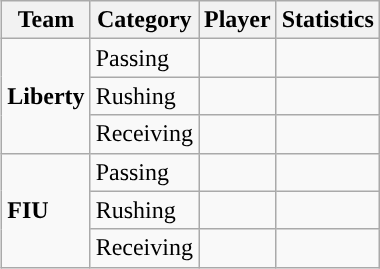<table class="wikitable" style="float: right;">
<tr>
<th>Team</th>
<th>Category</th>
<th>Player</th>
<th>Statistics</th>
</tr>
<tr>
<td rowspan=3><strong>Liberty</strong></td>
<td>Passing</td>
<td></td>
<td></td>
</tr>
<tr>
<td>Rushing</td>
<td></td>
<td></td>
</tr>
<tr>
<td>Receiving</td>
<td></td>
<td></td>
</tr>
<tr>
<td rowspan=3><strong>FIU</strong></td>
<td>Passing</td>
<td></td>
<td></td>
</tr>
<tr>
<td>Rushing</td>
<td></td>
<td></td>
</tr>
<tr>
<td>Receiving</td>
<td></td>
<td></td>
</tr>
</table>
